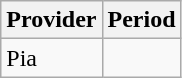<table class="wikitable">
<tr>
<th>Provider</th>
<th>Period</th>
</tr>
<tr>
<td>Pia</td>
<td></td>
</tr>
</table>
